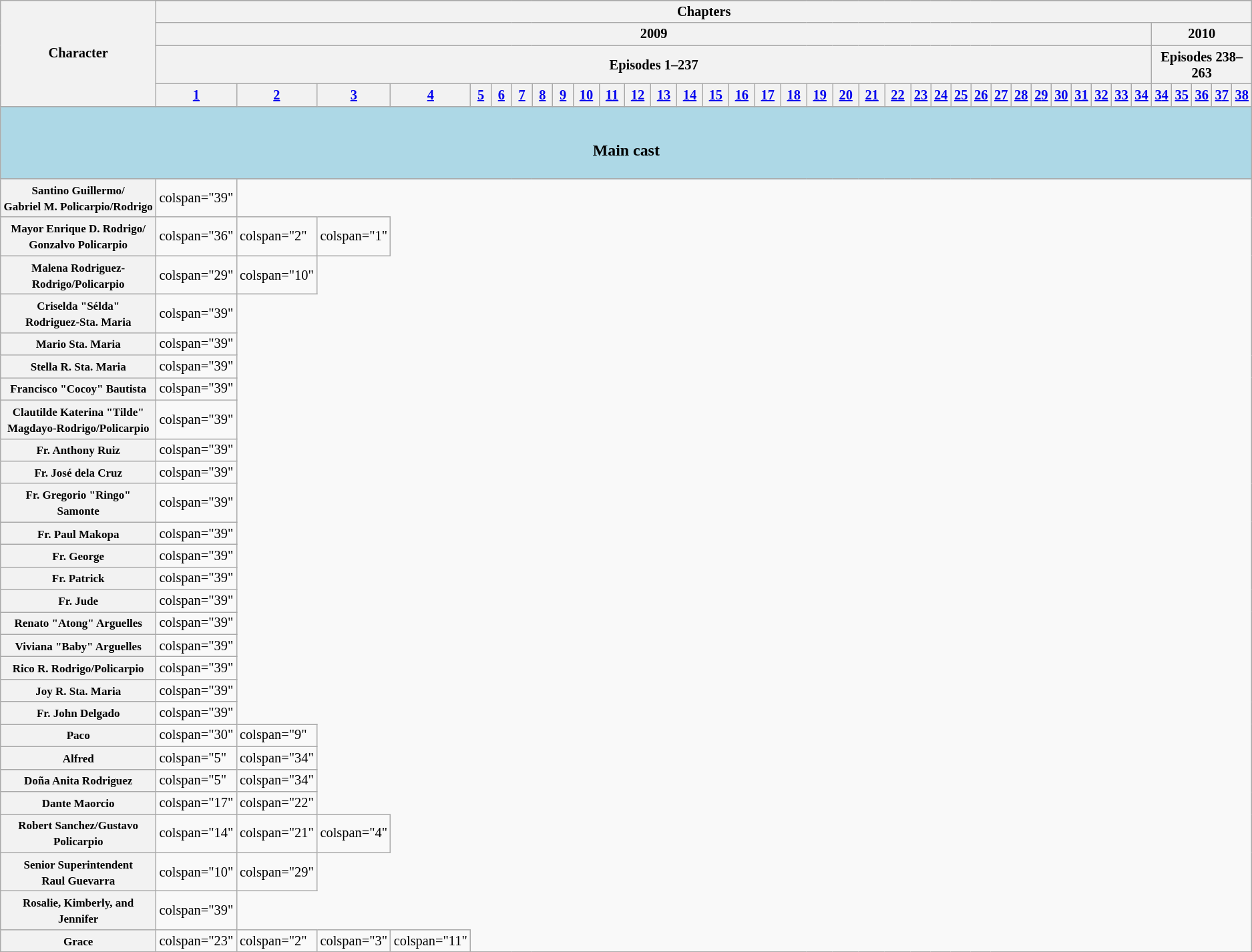<table class="wikitable" style="font-size: 85%; wisth:100%;">
<tr>
<th scope="col" rowspan="5" style="width:12%;">Character</th>
</tr>
<tr>
<th scope="col" colspan="39" style="width:68%;">Chapters</th>
</tr>
<tr>
<th scope="col" colspan="34" style="width:68%;">2009</th>
<th scope="col" colspan="5" style="width:68%;">2010</th>
</tr>
<tr>
<th scope="col" colspan="34" style="width:68%;">Episodes 1–237</th>
<th scope="col" colspan="5" style="width:68%;">Episodes 238–263</th>
</tr>
<tr>
<th scope="col" style="width:4%;"><a href='#'>1</a></th>
<th scope="col" style="width:4%;"><a href='#'>2</a></th>
<th scope="col" style="width:4%;"><a href='#'>3</a></th>
<th scope="col" style="width:4%;"><a href='#'>4</a></th>
<th scope="col" style="width:4%;"><a href='#'>5</a></th>
<th scope="col" style="width:4%;"><a href='#'>6</a></th>
<th scope="col" style="width:4%;"><a href='#'>7</a></th>
<th scope="col" style="width:4%;"><a href='#'>8</a></th>
<th scope="col" style="width:4%;"><a href='#'>9</a></th>
<th scope="col" style="width:4%;"><a href='#'>10</a></th>
<th scope="col" style="width:4%;"><a href='#'>11</a></th>
<th scope="col" style="width:4%;"><a href='#'>1</a><a href='#'>2</a></th>
<th scope="col" style="width:4%;"><a href='#'>13</a></th>
<th scope="col" style="width:4%;"><a href='#'>14</a></th>
<th scope="col" style="width:4%;"><a href='#'>15</a></th>
<th scope="col" style="width:4%;"><a href='#'>16</a></th>
<th scope="col" style="width:4%;"><a href='#'>17</a></th>
<th scope="col" style="width:4%;"><a href='#'>18</a></th>
<th scope="col" style="width:4%;"><a href='#'>19</a></th>
<th scope="col" style="width:4%;"><a href='#'>20</a></th>
<th scope="col" style="width:4%;"><a href='#'>21</a></th>
<th scope="col" style="width:4%;"><a href='#'>22</a></th>
<th scope="col" style="width:4%;"><a href='#'>23</a></th>
<th scope="col" style="width:4%;"><a href='#'>24</a></th>
<th scope="col" style="width:4%;"><a href='#'>25</a></th>
<th scope="col" style="width:4%;"><a href='#'>26</a></th>
<th scope="col" style="width:4%;"><a href='#'>27</a></th>
<th scope="col" style="width:4%;"><a href='#'>28</a></th>
<th scope="col" style="width:4%;"><a href='#'>2</a><a href='#'>9</a></th>
<th scope="col" style="width:4%;"><a href='#'>30</a></th>
<th scope="col" style="width:4%;"><a href='#'>31</a></th>
<th scope="col" style="width:4%;"><a href='#'>32</a></th>
<th scope="col" style="width:4%;"><a href='#'>33</a></th>
<th scope="col" style="width:4%;"><a href='#'>34</a></th>
<th scope="col" style="width:4%;"><a href='#'>3</a><a href='#'>4</a></th>
<th scope="col" style="width:4%;"><a href='#'>35</a></th>
<th scope="col" style="width:4%;"><a href='#'>36</a></th>
<th scope="col" style="width:4%;"><a href='#'>3</a><a href='#'>7</a></th>
<th scope="col" style="width:4%;"><a href='#'>38</a></th>
</tr>
<tr>
<th colspan="40" style="background:lightblue;"><br><h3>Main cast</h3>
</th>
</tr>
<tr>
<th nowrap><small>Santino Guillermo/<br>Gabriel M. Policarpio/Rodrigo</small></th>
<td>colspan="39" </td>
</tr>
<tr>
<th><small>Mayor Enrique D. Rodrigo/<br>Gonzalvo Policarpio</small></th>
<td>colspan="36" </td>
<td>colspan="2" </td>
<td>colspan="1" </td>
</tr>
<tr>
<th><small>Malena Rodriguez-Rodrigo/Policarpio</small></th>
<td>colspan="29" </td>
<td>colspan="10" </td>
</tr>
<tr>
<th><small>Criselda "Sélda" <br>Rodriguez-Sta. Maria</small></th>
<td>colspan="39" </td>
</tr>
<tr>
<th><small>Mario Sta. Maria</small></th>
<td>colspan="39" </td>
</tr>
<tr>
<th><small>Stella R. Sta. Maria</small></th>
<td>colspan="39" </td>
</tr>
<tr>
<th><small>Francisco "Cocoy" Bautista</small></th>
<td>colspan="39" </td>
</tr>
<tr>
<th><small>Clautilde Katerina "Tilde" <br>Magdayo-Rodrigo/Policarpio</small></th>
<td>colspan="39" </td>
</tr>
<tr>
<th><small>Fr. Anthony Ruiz </small></th>
<td>colspan="39" </td>
</tr>
<tr>
<th><small>Fr. José dela Cruz</small></th>
<td>colspan="39" </td>
</tr>
<tr>
<th><small>Fr. Gregorio "Ringo" Samonte </small></th>
<td>colspan="39" </td>
</tr>
<tr>
<th><small>Fr. Paul Makopa</small></th>
<td>colspan="39" </td>
</tr>
<tr>
<th><small>Fr. George</small></th>
<td>colspan="39" </td>
</tr>
<tr>
<th><small>Fr. Patrick</small></th>
<td>colspan="39" </td>
</tr>
<tr>
<th><small>Fr. Jude</small></th>
<td>colspan="39" </td>
</tr>
<tr>
<th><small>Renato "Atong" Arguelles</small></th>
<td>colspan="39" </td>
</tr>
<tr>
<th><small>Viviana "Baby" Arguelles</small></th>
<td>colspan="39" </td>
</tr>
<tr>
<th><small>Rico R. Rodrigo/Policarpio </small></th>
<td>colspan="39" </td>
</tr>
<tr>
<th><small>Joy R. Sta. Maria</small></th>
<td>colspan="39" </td>
</tr>
<tr>
<th><small>Fr. John Delgado</small></th>
<td>colspan="39" </td>
</tr>
<tr>
<th><small>Paco</small></th>
<td>colspan="30" </td>
<td>colspan="9" </td>
</tr>
<tr>
<th><small>Alfred</small></th>
<td>colspan="5" </td>
<td>colspan="34" </td>
</tr>
<tr>
<th><small>Doña Anita Rodriguez</small></th>
<td>colspan="5" </td>
<td>colspan="34" </td>
</tr>
<tr>
<th><small>Dante Maorcio</small></th>
<td>colspan="17" </td>
<td>colspan="22" </td>
</tr>
<tr>
<th><small>Robert Sanchez/Gustavo Policarpio</small></th>
<td>colspan="14" </td>
<td>colspan="21" </td>
<td>colspan="4" </td>
</tr>
<tr>
<th><small>Senior Superintendent <br>Raul Guevarra</small></th>
<td>colspan="10" </td>
<td>colspan="29" </td>
</tr>
<tr>
<th><small>Rosalie, Kimberly, and Jennifer</small></th>
<td>colspan="39" </td>
</tr>
<tr>
<th><small>Grace</small></th>
<td>colspan="23" </td>
<td>colspan="2" </td>
<td>colspan="3" </td>
<td>colspan="11" </td>
</tr>
<tr>
</tr>
</table>
